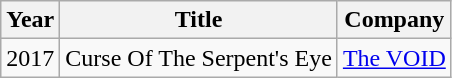<table class="wikitable">
<tr>
<th>Year</th>
<th>Title</th>
<th>Company</th>
</tr>
<tr>
<td>2017</td>
<td>Curse Of The Serpent's Eye</td>
<td><a href='#'>The VOID</a></td>
</tr>
</table>
